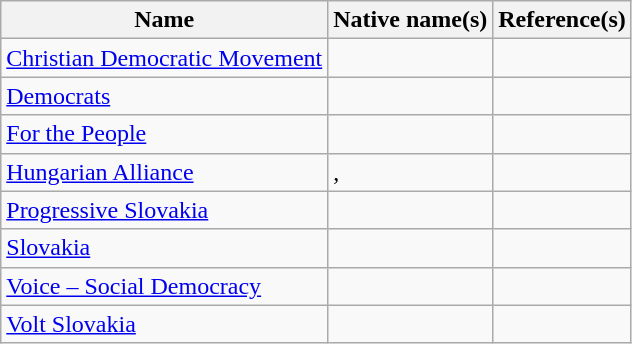<table class="wikitable">
<tr>
<th>Name</th>
<th>Native name(s)</th>
<th>Reference(s)</th>
</tr>
<tr>
<td><a href='#'>Christian Democratic Movement</a></td>
<td></td>
<td></td>
</tr>
<tr>
<td><a href='#'>Democrats</a></td>
<td></td>
<td></td>
</tr>
<tr>
<td><a href='#'>For the People</a></td>
<td></td>
<td></td>
</tr>
<tr>
<td><a href='#'>Hungarian Alliance</a></td>
<td>, </td>
<td></td>
</tr>
<tr>
<td><a href='#'>Progressive Slovakia</a></td>
<td></td>
<td></td>
</tr>
<tr>
<td><a href='#'>Slovakia</a></td>
<td></td>
<td></td>
</tr>
<tr>
<td><a href='#'>Voice – Social Democracy</a></td>
<td></td>
<td></td>
</tr>
<tr>
<td><a href='#'>Volt Slovakia</a></td>
<td></td>
<td></td>
</tr>
</table>
